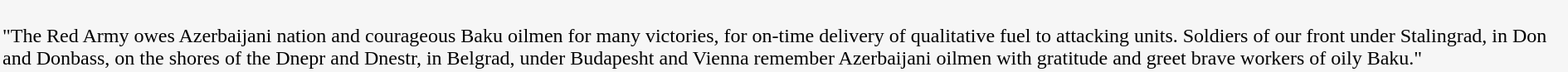<table border="0" cellpadding="2" cellspacing="2" align="center">
<tr>
<td width="50%" style="background:#f6f6f6;"><br>"The Red Army owes Azerbaijani nation and courageous Baku oilmen for many victories, for on-time delivery of qualitative fuel to attacking units. Soldiers of our front under Stalingrad, in Don and Donbass, on the shores of the Dnepr and Dnestr, in Belgrad, under Budapesht and Vienna remember Azerbaijani oilmen with gratitude and greet brave workers of oily Baku."</td>
</tr>
</table>
